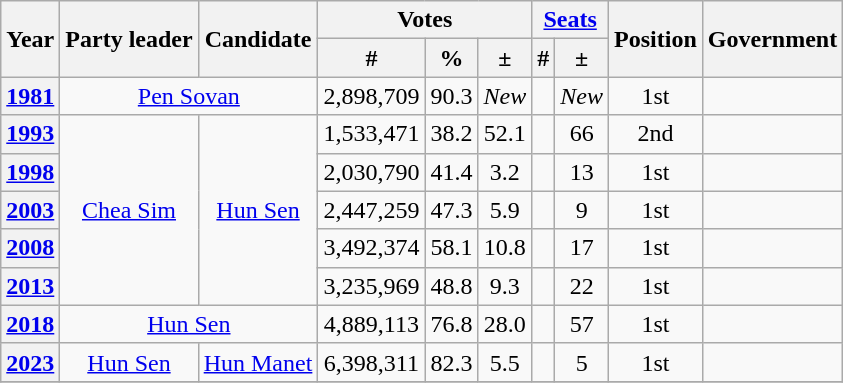<table class=wikitable style=text-align:center>
<tr>
<th rowspan="2">Year</th>
<th rowspan="2">Party leader</th>
<th rowspan="2">Candidate</th>
<th colspan="3">Votes</th>
<th colspan="2"><a href='#'>Seats</a></th>
<th rowspan="2">Position</th>
<th rowspan="2">Government</th>
</tr>
<tr>
<th>#</th>
<th>%</th>
<th>±</th>
<th>#</th>
<th>±</th>
</tr>
<tr>
<th><a href='#'>1981</a></th>
<td colspan="2"><a href='#'>Pen Sovan</a></td>
<td>2,898,709</td>
<td>90.3</td>
<td><em>New</em></td>
<td></td>
<td><em>New</em></td>
<td> 1st</td>
<td></td>
</tr>
<tr>
<th><a href='#'>1993</a></th>
<td rowspan="5"><a href='#'>Chea Sim</a></td>
<td rowspan="5"><a href='#'>Hun Sen</a></td>
<td>1,533,471</td>
<td>38.2</td>
<td> 52.1</td>
<td></td>
<td> 66</td>
<td> 2nd</td>
<td></td>
</tr>
<tr>
<th><a href='#'>1998</a></th>
<td>2,030,790</td>
<td>41.4</td>
<td> 3.2</td>
<td></td>
<td> 13</td>
<td> 1st</td>
<td></td>
</tr>
<tr>
<th><a href='#'>2003</a></th>
<td>2,447,259</td>
<td>47.3</td>
<td> 5.9</td>
<td></td>
<td> 9</td>
<td> 1st</td>
<td></td>
</tr>
<tr>
<th><a href='#'>2008</a></th>
<td>3,492,374</td>
<td>58.1</td>
<td> 10.8</td>
<td></td>
<td> 17</td>
<td> 1st</td>
<td></td>
</tr>
<tr>
<th><a href='#'>2013</a></th>
<td>3,235,969</td>
<td>48.8</td>
<td> 9.3</td>
<td></td>
<td> 22</td>
<td> 1st</td>
<td></td>
</tr>
<tr>
<th><a href='#'>2018</a></th>
<td colspan="2"><a href='#'>Hun Sen</a></td>
<td>4,889,113</td>
<td>76.8</td>
<td> 28.0</td>
<td></td>
<td> 57</td>
<td> 1st</td>
<td></td>
</tr>
<tr>
<th><a href='#'>2023</a></th>
<td><a href='#'>Hun Sen</a></td>
<td><a href='#'>Hun Manet</a></td>
<td>6,398,311</td>
<td>82.3</td>
<td> 5.5</td>
<td></td>
<td> 5</td>
<td> 1st</td>
<td></td>
</tr>
<tr>
</tr>
</table>
